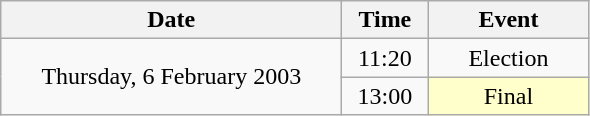<table class = "wikitable" style="text-align:center;">
<tr>
<th width=220>Date</th>
<th width=50>Time</th>
<th width=100>Event</th>
</tr>
<tr>
<td rowspan=2>Thursday, 6 February 2003</td>
<td>11:20</td>
<td>Election</td>
</tr>
<tr>
<td>13:00</td>
<td bgcolor=ffffcc>Final</td>
</tr>
</table>
